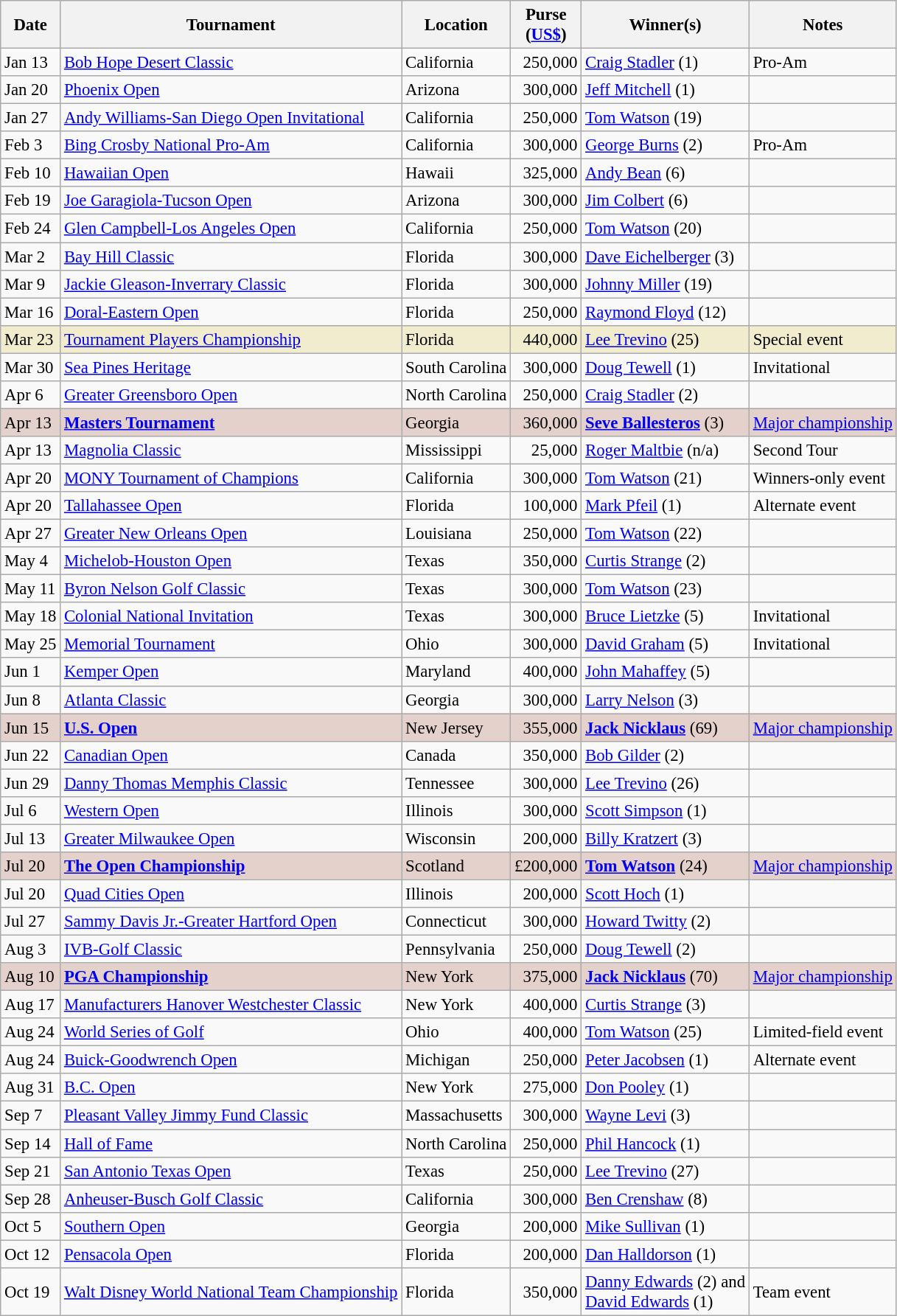<table class="wikitable" style="font-size:95%">
<tr>
<th>Date</th>
<th>Tournament</th>
<th>Location</th>
<th>Purse<br>(<a href='#'>US$</a>)</th>
<th>Winner(s)</th>
<th>Notes</th>
</tr>
<tr>
<td>Jan 13</td>
<td><a href='#'>Bob Hope Desert Classic</a></td>
<td>California</td>
<td align=right>250,000</td>
<td> <a href='#'>Craig Stadler</a> (1)</td>
<td>Pro-Am</td>
</tr>
<tr>
<td>Jan 20</td>
<td><a href='#'>Phoenix Open</a></td>
<td>Arizona</td>
<td align=right>300,000</td>
<td> <a href='#'>Jeff Mitchell</a> (1)</td>
<td></td>
</tr>
<tr>
<td>Jan 27</td>
<td><a href='#'>Andy Williams-San Diego Open Invitational</a></td>
<td>California</td>
<td align=right>250,000</td>
<td> <a href='#'>Tom Watson</a> (19)</td>
<td></td>
</tr>
<tr>
<td>Feb 3</td>
<td><a href='#'>Bing Crosby National Pro-Am</a></td>
<td>California</td>
<td align=right>300,000</td>
<td> <a href='#'>George Burns</a> (2)</td>
<td>Pro-Am</td>
</tr>
<tr>
<td>Feb 10</td>
<td><a href='#'>Hawaiian Open</a></td>
<td>Hawaii</td>
<td align=right>325,000</td>
<td> <a href='#'>Andy Bean</a> (6)</td>
<td></td>
</tr>
<tr>
<td>Feb 19</td>
<td><a href='#'>Joe Garagiola-Tucson Open</a></td>
<td>Arizona</td>
<td align=right>300,000</td>
<td> <a href='#'>Jim Colbert</a> (6)</td>
<td></td>
</tr>
<tr>
<td>Feb 24</td>
<td><a href='#'>Glen Campbell-Los Angeles Open</a></td>
<td>California</td>
<td align=right>250,000</td>
<td> <a href='#'>Tom Watson</a> (20)</td>
<td></td>
</tr>
<tr>
<td>Mar 2</td>
<td><a href='#'>Bay Hill Classic</a></td>
<td>Florida</td>
<td align=right>300,000</td>
<td> <a href='#'>Dave Eichelberger</a> (3)</td>
<td></td>
</tr>
<tr>
<td>Mar 9</td>
<td><a href='#'>Jackie Gleason-Inverrary Classic</a></td>
<td>Florida</td>
<td align=right>300,000</td>
<td> <a href='#'>Johnny Miller</a> (19)</td>
<td></td>
</tr>
<tr>
<td>Mar 16</td>
<td><a href='#'>Doral-Eastern Open</a></td>
<td>Florida</td>
<td align=right>250,000</td>
<td> <a href='#'>Raymond Floyd</a> (12)</td>
<td></td>
</tr>
<tr style="background:#f2ecce;">
<td>Mar 23</td>
<td><a href='#'>Tournament Players Championship</a></td>
<td>Florida</td>
<td align=right>440,000</td>
<td> <a href='#'>Lee Trevino</a> (25)</td>
<td>Special event</td>
</tr>
<tr>
<td>Mar 30</td>
<td><a href='#'>Sea Pines Heritage</a></td>
<td>South Carolina</td>
<td align=right>300,000</td>
<td> <a href='#'>Doug Tewell</a> (1)</td>
<td>Invitational</td>
</tr>
<tr>
<td>Apr 6</td>
<td><a href='#'>Greater Greensboro Open</a></td>
<td>North Carolina</td>
<td align=right>250,000</td>
<td> <a href='#'>Craig Stadler</a> (2)</td>
<td></td>
</tr>
<tr style="background:#e5d1cb;">
<td>Apr 13</td>
<td><strong><a href='#'>Masters Tournament</a></strong></td>
<td>Georgia</td>
<td align=right>360,000</td>
<td> <strong><a href='#'>Seve Ballesteros</a></strong> (3)</td>
<td><a href='#'>Major championship</a></td>
</tr>
<tr>
<td>Apr 13</td>
<td><a href='#'>Magnolia Classic</a></td>
<td>Mississippi</td>
<td align=right>25,000</td>
<td> <a href='#'>Roger Maltbie</a> (n/a)</td>
<td>Second Tour</td>
</tr>
<tr>
<td>Apr 20</td>
<td><a href='#'>MONY Tournament of Champions</a></td>
<td>California</td>
<td align=right>300,000</td>
<td> <a href='#'>Tom Watson</a> (21)</td>
<td>Winners-only event</td>
</tr>
<tr>
<td>Apr 20</td>
<td><a href='#'>Tallahassee Open</a></td>
<td>Florida</td>
<td align=right>100,000</td>
<td> <a href='#'>Mark Pfeil</a> (1)</td>
<td>Alternate event</td>
</tr>
<tr>
<td>Apr 27</td>
<td><a href='#'>Greater New Orleans Open</a></td>
<td>Louisiana</td>
<td align=right>250,000</td>
<td> <a href='#'>Tom Watson</a> (22)</td>
<td></td>
</tr>
<tr>
<td>May 4</td>
<td><a href='#'>Michelob-Houston Open</a></td>
<td>Texas</td>
<td align=right>350,000</td>
<td> <a href='#'>Curtis Strange</a> (2)</td>
<td></td>
</tr>
<tr>
<td>May 11</td>
<td><a href='#'>Byron Nelson Golf Classic</a></td>
<td>Texas</td>
<td align=right>300,000</td>
<td> <a href='#'>Tom Watson</a> (23)</td>
<td></td>
</tr>
<tr>
<td>May 18</td>
<td><a href='#'>Colonial National Invitation</a></td>
<td>Texas</td>
<td align=right>300,000</td>
<td> <a href='#'>Bruce Lietzke</a> (5)</td>
<td>Invitational</td>
</tr>
<tr>
<td>May 25</td>
<td><a href='#'>Memorial Tournament</a></td>
<td>Ohio</td>
<td align=right>300,000</td>
<td> <a href='#'>David Graham</a> (5)</td>
<td>Invitational</td>
</tr>
<tr>
<td>Jun 1</td>
<td><a href='#'>Kemper Open</a></td>
<td>Maryland</td>
<td align=right>400,000</td>
<td> <a href='#'>John Mahaffey</a> (5)</td>
<td></td>
</tr>
<tr>
<td>Jun 8</td>
<td><a href='#'>Atlanta Classic</a></td>
<td>Georgia</td>
<td align=right>300,000</td>
<td> <a href='#'>Larry Nelson</a> (3)</td>
<td></td>
</tr>
<tr style="background:#e5d1cb;">
<td>Jun 15</td>
<td><strong><a href='#'>U.S. Open</a></strong></td>
<td>New Jersey</td>
<td align=right>355,000</td>
<td> <strong><a href='#'>Jack Nicklaus</a></strong> (69)</td>
<td><a href='#'>Major championship</a></td>
</tr>
<tr>
<td>Jun 22</td>
<td><a href='#'>Canadian Open</a></td>
<td>Canada</td>
<td align=right>350,000</td>
<td> <a href='#'>Bob Gilder</a> (2)</td>
<td></td>
</tr>
<tr>
<td>Jun 29</td>
<td><a href='#'>Danny Thomas Memphis Classic</a></td>
<td>Tennessee</td>
<td align=right>300,000</td>
<td> <a href='#'>Lee Trevino</a> (26)</td>
<td></td>
</tr>
<tr>
<td>Jul 6</td>
<td><a href='#'>Western Open</a></td>
<td>Illinois</td>
<td align=right>300,000</td>
<td> <a href='#'>Scott Simpson</a> (1)</td>
<td></td>
</tr>
<tr>
<td>Jul 13</td>
<td><a href='#'>Greater Milwaukee Open</a></td>
<td>Wisconsin</td>
<td align=right>200,000</td>
<td> <a href='#'>Billy Kratzert</a> (3)</td>
<td></td>
</tr>
<tr style="background:#e5d1cb;">
<td>Jul 20</td>
<td><strong><a href='#'>The Open Championship</a></strong></td>
<td>Scotland</td>
<td align=right>£200,000</td>
<td> <strong><a href='#'>Tom Watson</a></strong> (24)</td>
<td><a href='#'>Major championship</a></td>
</tr>
<tr>
<td>Jul 20</td>
<td><a href='#'>Quad Cities Open</a></td>
<td>Illinois</td>
<td align=right>200,000</td>
<td> <a href='#'>Scott Hoch</a> (1)</td>
<td></td>
</tr>
<tr>
<td>Jul 27</td>
<td><a href='#'>Sammy Davis Jr.-Greater Hartford Open</a></td>
<td>Connecticut</td>
<td align=right>300,000</td>
<td> <a href='#'>Howard Twitty</a> (2)</td>
<td></td>
</tr>
<tr>
<td>Aug 3</td>
<td><a href='#'>IVB-Golf Classic</a></td>
<td>Pennsylvania</td>
<td align=right>250,000</td>
<td> <a href='#'>Doug Tewell</a> (2)</td>
<td></td>
</tr>
<tr style="background:#e5d1cb;">
<td>Aug 10</td>
<td><strong><a href='#'>PGA Championship</a></strong></td>
<td>New York</td>
<td align=right>375,000</td>
<td> <strong><a href='#'>Jack Nicklaus</a></strong> (70)</td>
<td><a href='#'>Major championship</a></td>
</tr>
<tr>
<td>Aug 17</td>
<td><a href='#'>Manufacturers Hanover Westchester Classic</a></td>
<td>New York</td>
<td align=right>400,000</td>
<td> <a href='#'>Curtis Strange</a> (3)</td>
<td></td>
</tr>
<tr>
<td>Aug 24</td>
<td><a href='#'>World Series of Golf</a></td>
<td>Ohio</td>
<td align=right>400,000</td>
<td> <a href='#'>Tom Watson</a> (25)</td>
<td>Limited-field event</td>
</tr>
<tr>
<td>Aug 24</td>
<td><a href='#'>Buick-Goodwrench Open</a></td>
<td>Michigan</td>
<td align=right>250,000</td>
<td> <a href='#'>Peter Jacobsen</a> (1)</td>
<td>Alternate event</td>
</tr>
<tr>
<td>Aug 31</td>
<td><a href='#'>B.C. Open</a></td>
<td>New York</td>
<td align=right>275,000</td>
<td> <a href='#'>Don Pooley</a> (1)</td>
<td></td>
</tr>
<tr>
<td>Sep 7</td>
<td><a href='#'>Pleasant Valley Jimmy Fund Classic</a></td>
<td>Massachusetts</td>
<td align=right>300,000</td>
<td> <a href='#'>Wayne Levi</a> (3)</td>
<td></td>
</tr>
<tr>
<td>Sep 14</td>
<td><a href='#'>Hall of Fame</a></td>
<td>North Carolina</td>
<td align=right>250,000</td>
<td> <a href='#'>Phil Hancock</a> (1)</td>
<td></td>
</tr>
<tr>
<td>Sep 21</td>
<td><a href='#'>San Antonio Texas Open</a></td>
<td>Texas</td>
<td align=right>250,000</td>
<td> <a href='#'>Lee Trevino</a> (27)</td>
<td></td>
</tr>
<tr>
<td>Sep 28</td>
<td><a href='#'>Anheuser-Busch Golf Classic</a></td>
<td>California</td>
<td align=right>300,000</td>
<td> <a href='#'>Ben Crenshaw</a> (8)</td>
<td></td>
</tr>
<tr>
<td>Oct 5</td>
<td><a href='#'>Southern Open</a></td>
<td>Georgia</td>
<td align=right>200,000</td>
<td> <a href='#'>Mike Sullivan</a> (1)</td>
<td></td>
</tr>
<tr>
<td>Oct 12</td>
<td><a href='#'>Pensacola Open</a></td>
<td>Florida</td>
<td align=right>200,000</td>
<td> <a href='#'>Dan Halldorson</a> (1)</td>
<td></td>
</tr>
<tr>
<td>Oct 19</td>
<td><a href='#'>Walt Disney World National Team Championship</a></td>
<td>Florida</td>
<td align=right>350,000</td>
<td> <a href='#'>Danny Edwards</a> (2) and<br> <a href='#'>David Edwards</a> (1)</td>
<td>Team event</td>
</tr>
</table>
